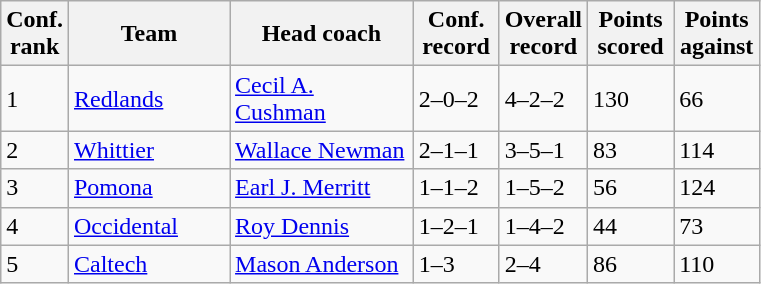<table class="sortable wikitable".>
<tr>
<th width="25">Conf. rank</th>
<th width="100">Team</th>
<th width="115">Head coach</th>
<th width="50">Conf. record</th>
<th width="50">Overall record</th>
<th width="50">Points scored</th>
<th width="50">Points against</th>
</tr>
<tr align="left" bgcolor="">
<td>1</td>
<td><a href='#'>Redlands</a></td>
<td><a href='#'>Cecil A. Cushman</a></td>
<td>2–0–2</td>
<td>4–2–2</td>
<td>130</td>
<td>66</td>
</tr>
<tr align="left" bgcolor="">
<td>2</td>
<td><a href='#'>Whittier</a></td>
<td><a href='#'>Wallace Newman</a></td>
<td>2–1–1</td>
<td>3–5–1</td>
<td>83</td>
<td>114</td>
</tr>
<tr align="left" bgcolor="">
<td>3</td>
<td><a href='#'>Pomona</a></td>
<td><a href='#'>Earl J. Merritt</a></td>
<td>1–1–2</td>
<td>1–5–2</td>
<td>56</td>
<td>124</td>
</tr>
<tr align="left" bgcolor="">
<td>4</td>
<td><a href='#'>Occidental</a></td>
<td><a href='#'>Roy Dennis</a></td>
<td>1–2–1</td>
<td>1–4–2</td>
<td>44</td>
<td>73</td>
</tr>
<tr align="left" bgcolor="">
<td>5</td>
<td><a href='#'>Caltech</a></td>
<td><a href='#'>Mason Anderson</a></td>
<td>1–3</td>
<td>2–4</td>
<td>86</td>
<td>110</td>
</tr>
</table>
